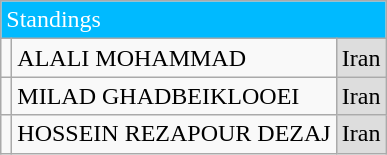<table class="wikitable">
<tr>
<td colspan="3" style="background:#00baff;color:#fff">Standings</td>
</tr>
<tr>
<td></td>
<td>ALALI MOHAMMAD</td>
<td style="background:#dddddd"> Iran</td>
</tr>
<tr>
<td></td>
<td>MILAD GHADBEIKLOOEI</td>
<td style="background:#dddddd"> Iran</td>
</tr>
<tr>
<td></td>
<td>HOSSEIN REZAPOUR DEZAJ</td>
<td style="background:#dddddd"> Iran</td>
</tr>
</table>
